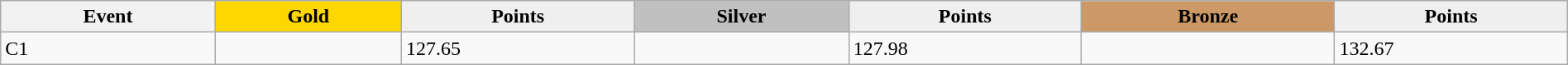<table class="wikitable" width=100%>
<tr>
<th>Event</th>
<td align=center bgcolor="gold"><strong>Gold</strong></td>
<td align=center bgcolor="EFEFEF"><strong>Points</strong></td>
<td align=center bgcolor="silver"><strong>Silver</strong></td>
<td align=center bgcolor="EFEFEF"><strong>Points</strong></td>
<td align=center bgcolor="CC9966"><strong>Bronze</strong></td>
<td align=center bgcolor="EFEFEF"><strong>Points</strong></td>
</tr>
<tr>
<td>C1</td>
<td></td>
<td>127.65</td>
<td></td>
<td>127.98</td>
<td></td>
<td>132.67</td>
</tr>
</table>
